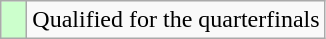<table class="wikitable">
<tr>
<td width=10px bgcolor="#ccffcc"></td>
<td>Qualified for the quarterfinals</td>
</tr>
</table>
